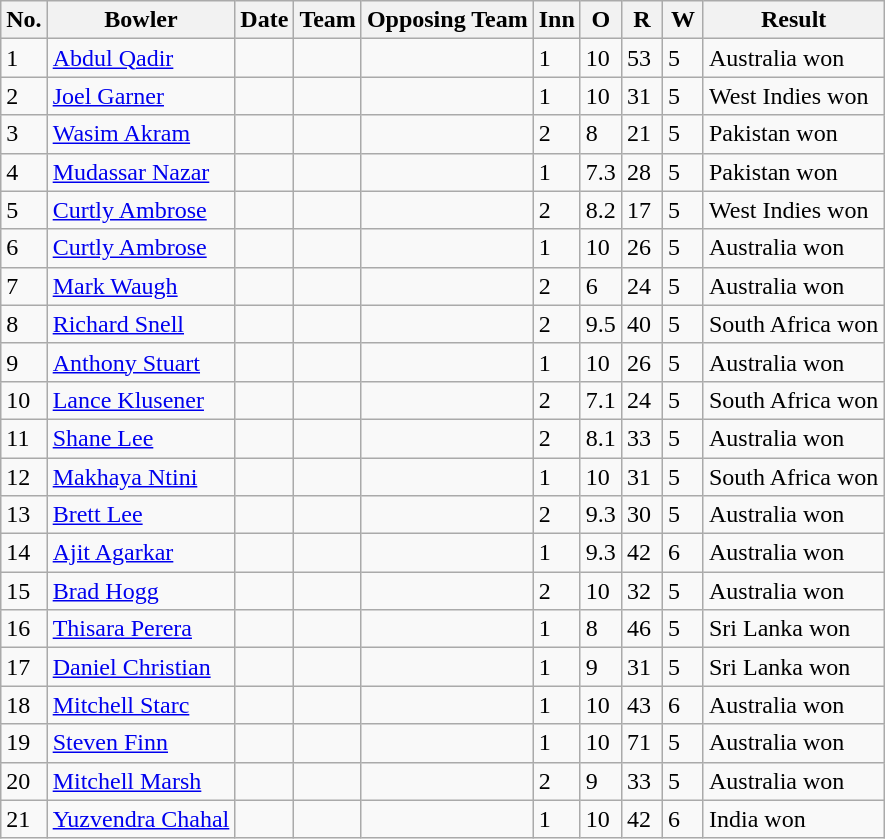<table class="wikitable sortable">
<tr>
<th>No.</th>
<th>Bowler</th>
<th>Date</th>
<th>Team</th>
<th>Opposing Team</th>
<th scope="col" style="width:20px;">Inn</th>
<th scope="col" style="width:20px;">O</th>
<th scope="col" style="width:20px;">R</th>
<th scope="col" style="width:20px;">W</th>
<th>Result</th>
</tr>
<tr>
<td>1</td>
<td><a href='#'>Abdul Qadir</a></td>
<td></td>
<td></td>
<td></td>
<td>1</td>
<td>10</td>
<td>53</td>
<td>5</td>
<td>Australia won</td>
</tr>
<tr>
<td>2</td>
<td><a href='#'>Joel Garner</a></td>
<td></td>
<td></td>
<td></td>
<td>1</td>
<td>10</td>
<td>31</td>
<td>5</td>
<td>West Indies won</td>
</tr>
<tr>
<td>3</td>
<td><a href='#'>Wasim Akram</a></td>
<td></td>
<td></td>
<td></td>
<td>2</td>
<td>8</td>
<td>21</td>
<td>5</td>
<td>Pakistan won</td>
</tr>
<tr>
<td>4</td>
<td><a href='#'>Mudassar Nazar</a></td>
<td></td>
<td></td>
<td></td>
<td>1</td>
<td>7.3</td>
<td>28</td>
<td>5</td>
<td>Pakistan won</td>
</tr>
<tr>
<td>5</td>
<td><a href='#'>Curtly Ambrose</a></td>
<td></td>
<td></td>
<td></td>
<td>2</td>
<td>8.2</td>
<td>17</td>
<td>5</td>
<td>West Indies won</td>
</tr>
<tr>
<td>6</td>
<td><a href='#'>Curtly Ambrose</a></td>
<td></td>
<td></td>
<td></td>
<td>1</td>
<td>10</td>
<td>26</td>
<td>5</td>
<td>Australia won</td>
</tr>
<tr>
<td>7</td>
<td><a href='#'>Mark Waugh</a></td>
<td></td>
<td></td>
<td></td>
<td>2</td>
<td>6</td>
<td>24</td>
<td>5</td>
<td>Australia won</td>
</tr>
<tr>
<td>8</td>
<td><a href='#'>Richard Snell</a></td>
<td></td>
<td></td>
<td></td>
<td>2</td>
<td>9.5</td>
<td>40</td>
<td>5</td>
<td>South Africa won</td>
</tr>
<tr>
<td>9</td>
<td><a href='#'>Anthony Stuart</a></td>
<td></td>
<td></td>
<td></td>
<td>1</td>
<td>10</td>
<td>26</td>
<td>5</td>
<td>Australia won</td>
</tr>
<tr>
<td>10</td>
<td><a href='#'>Lance Klusener</a></td>
<td></td>
<td></td>
<td></td>
<td>2</td>
<td>7.1</td>
<td>24</td>
<td>5</td>
<td>South Africa won</td>
</tr>
<tr>
<td>11</td>
<td><a href='#'>Shane Lee</a></td>
<td></td>
<td></td>
<td></td>
<td>2</td>
<td>8.1</td>
<td>33</td>
<td>5</td>
<td>Australia won</td>
</tr>
<tr>
<td>12</td>
<td><a href='#'>Makhaya Ntini</a></td>
<td></td>
<td></td>
<td></td>
<td>1</td>
<td>10</td>
<td>31</td>
<td>5</td>
<td>South Africa won</td>
</tr>
<tr>
<td>13</td>
<td><a href='#'>Brett Lee</a></td>
<td></td>
<td></td>
<td></td>
<td>2</td>
<td>9.3</td>
<td>30</td>
<td>5</td>
<td>Australia won</td>
</tr>
<tr>
<td>14</td>
<td><a href='#'>Ajit Agarkar</a></td>
<td></td>
<td></td>
<td></td>
<td>1</td>
<td>9.3</td>
<td>42</td>
<td>6</td>
<td>Australia won</td>
</tr>
<tr>
<td>15</td>
<td><a href='#'>Brad Hogg</a></td>
<td></td>
<td></td>
<td></td>
<td>2</td>
<td>10</td>
<td>32</td>
<td>5</td>
<td>Australia won</td>
</tr>
<tr>
<td>16</td>
<td><a href='#'>Thisara Perera</a></td>
<td></td>
<td></td>
<td></td>
<td>1</td>
<td>8</td>
<td>46</td>
<td>5</td>
<td>Sri Lanka won</td>
</tr>
<tr>
<td>17</td>
<td><a href='#'>Daniel Christian</a></td>
<td></td>
<td></td>
<td></td>
<td>1</td>
<td>9</td>
<td>31</td>
<td>5</td>
<td>Sri Lanka won</td>
</tr>
<tr>
<td>18</td>
<td><a href='#'>Mitchell Starc</a></td>
<td></td>
<td></td>
<td></td>
<td>1</td>
<td>10</td>
<td>43</td>
<td>6</td>
<td>Australia won</td>
</tr>
<tr>
<td>19</td>
<td><a href='#'>Steven Finn</a></td>
<td></td>
<td></td>
<td></td>
<td>1</td>
<td>10</td>
<td>71</td>
<td>5</td>
<td>Australia won</td>
</tr>
<tr>
<td>20</td>
<td><a href='#'>Mitchell Marsh</a></td>
<td></td>
<td></td>
<td></td>
<td>2</td>
<td>9</td>
<td>33</td>
<td>5</td>
<td>Australia won</td>
</tr>
<tr>
<td>21</td>
<td><a href='#'>Yuzvendra Chahal</a></td>
<td></td>
<td></td>
<td></td>
<td>1</td>
<td>10</td>
<td>42</td>
<td>6</td>
<td>India won</td>
</tr>
</table>
